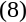<table border="0" width="60%">
<tr>
<td width="33%"></td>
<td width="34%" align="center"><br></td>
<td width="33%" align="right">(8)</td>
</tr>
</table>
